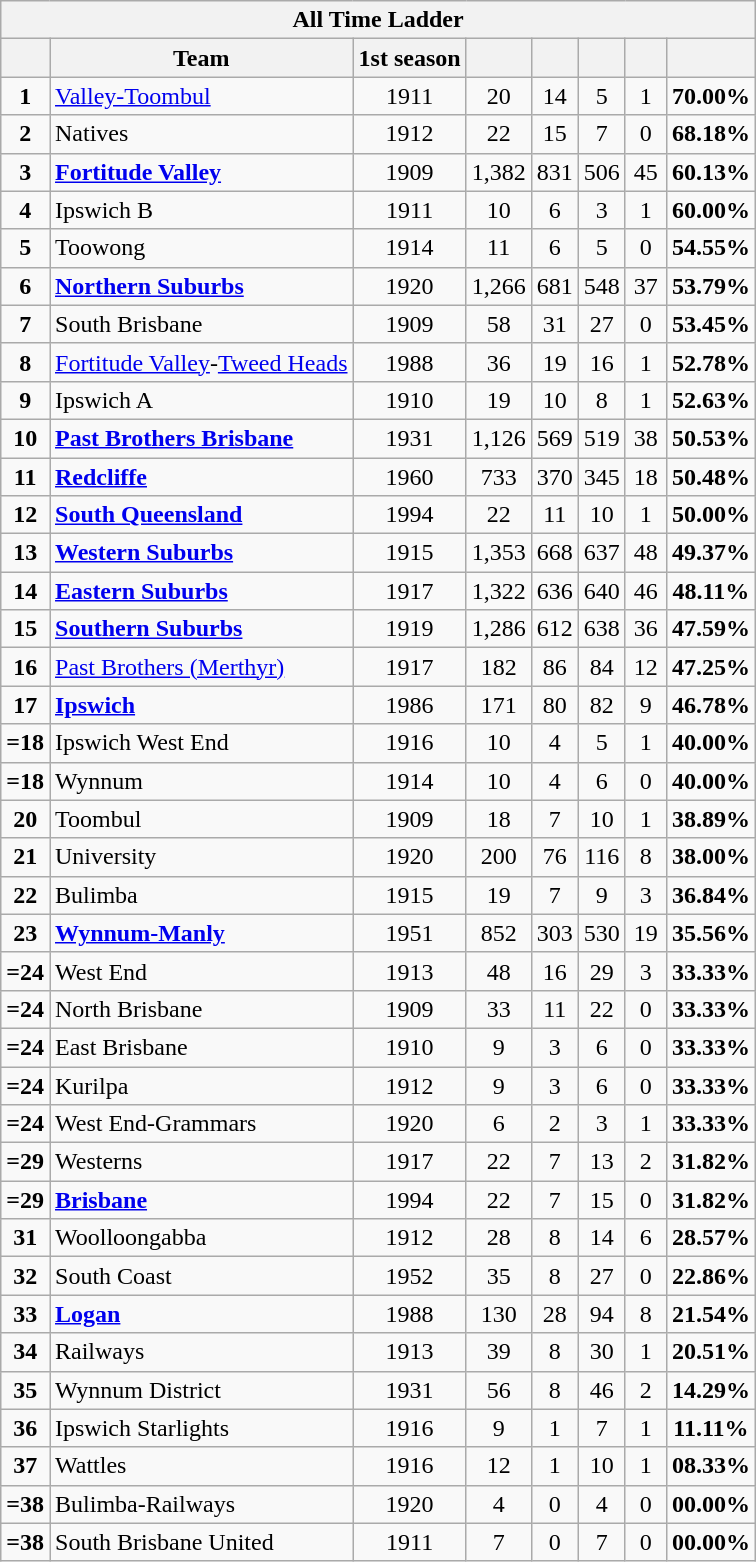<table class="wikitable sortable" style="text-align:center;">
<tr>
<th colspan="8">All Time Ladder</th>
</tr>
<tr>
<th width="20"></th>
<th>Team</th>
<th>1st season</th>
<th width="20"></th>
<th width="20"></th>
<th width="20"></th>
<th width="20"></th>
<th width="20"></th>
</tr>
<tr style="background:">
<td><strong>1</strong></td>
<td style="text-align:left;"> <a href='#'>Valley-Toombul</a></td>
<td>1911</td>
<td>20</td>
<td>14</td>
<td>5</td>
<td>1</td>
<td><strong>70.00%</strong></td>
</tr>
<tr style="background:">
<td><strong>2</strong></td>
<td style="text-align:left;"> Natives</td>
<td>1912</td>
<td>22</td>
<td>15</td>
<td>7</td>
<td>0</td>
<td><strong>68.18%</strong></td>
</tr>
<tr style="background:">
<td><strong>3</strong></td>
<td style="text-align:left;"> <strong><a href='#'>Fortitude Valley</a></strong></td>
<td>1909</td>
<td>1,382</td>
<td>831</td>
<td>506</td>
<td>45</td>
<td><strong>60.13%</strong></td>
</tr>
<tr style="background:">
<td><strong>4</strong></td>
<td style="text-align:left;"> Ipswich B</td>
<td>1911</td>
<td>10</td>
<td>6</td>
<td>3</td>
<td>1</td>
<td><strong>60.00%</strong></td>
</tr>
<tr style="background:">
<td><strong>5</strong></td>
<td style="text-align:left;"> Toowong</td>
<td>1914</td>
<td>11</td>
<td>6</td>
<td>5</td>
<td>0</td>
<td><strong>54.55%</strong></td>
</tr>
<tr style="background:">
<td><strong>6</strong></td>
<td style="text-align:left;"> <strong><a href='#'>Northern Suburbs</a></strong></td>
<td>1920</td>
<td>1,266</td>
<td>681</td>
<td>548</td>
<td>37</td>
<td><strong>53.79%</strong></td>
</tr>
<tr style="background:">
<td><strong>7</strong></td>
<td style="text-align:left;"> South Brisbane</td>
<td>1909</td>
<td>58</td>
<td>31</td>
<td>27</td>
<td>0</td>
<td><strong>53.45%</strong></td>
</tr>
<tr style="background:">
<td><strong>8</strong></td>
<td style="text-align:left;"> <a href='#'>Fortitude Valley</a>-<a href='#'>Tweed Heads</a></td>
<td>1988</td>
<td>36</td>
<td>19</td>
<td>16</td>
<td>1</td>
<td><strong>52.78%</strong></td>
</tr>
<tr style="background:">
<td><strong>9</strong></td>
<td style="text-align:left;"> Ipswich A</td>
<td>1910</td>
<td>19</td>
<td>10</td>
<td>8</td>
<td>1</td>
<td><strong>52.63%</strong></td>
</tr>
<tr style="background:">
<td><strong>10</strong></td>
<td style="text-align:left;"> <strong><a href='#'>Past Brothers Brisbane</a></strong></td>
<td>1931</td>
<td>1,126</td>
<td>569</td>
<td>519</td>
<td>38</td>
<td><strong>50.53%</strong></td>
</tr>
<tr style="background:">
<td><strong>11</strong></td>
<td style="text-align:left;"> <strong><a href='#'>Redcliffe</a></strong></td>
<td>1960</td>
<td>733</td>
<td>370</td>
<td>345</td>
<td>18</td>
<td><strong>50.48%</strong></td>
</tr>
<tr>
<td><strong>12</strong></td>
<td style="text-align:left;"> <strong><a href='#'>South Queensland</a></strong></td>
<td>1994</td>
<td>22</td>
<td>11</td>
<td>10</td>
<td>1</td>
<td><strong>50.00%</strong></td>
</tr>
<tr style="background:">
<td><strong>13</strong></td>
<td style="text-align:left;"> <strong><a href='#'>Western Suburbs</a></strong></td>
<td>1915</td>
<td>1,353</td>
<td>668</td>
<td>637</td>
<td>48</td>
<td><strong>49.37%</strong></td>
</tr>
<tr style="background:">
<td><strong>14</strong></td>
<td style="text-align:left;"> <strong><a href='#'>Eastern Suburbs</a></strong></td>
<td>1917</td>
<td>1,322</td>
<td>636</td>
<td>640</td>
<td>46</td>
<td><strong>48.11%</strong></td>
</tr>
<tr style="background:">
<td><strong>15</strong></td>
<td style="text-align:left;"> <strong><a href='#'>Southern Suburbs</a></strong></td>
<td>1919</td>
<td>1,286</td>
<td>612</td>
<td>638</td>
<td>36</td>
<td><strong>47.59%</strong></td>
</tr>
<tr style="background:">
<td><strong>16</strong></td>
<td style="text-align:left;"> <a href='#'>Past Brothers (Merthyr)</a></td>
<td>1917</td>
<td>182</td>
<td>86</td>
<td>84</td>
<td>12</td>
<td><strong>47.25%</strong></td>
</tr>
<tr style="background:">
<td><strong>17</strong></td>
<td style="text-align:left;"> <strong><a href='#'>Ipswich</a></strong></td>
<td>1986</td>
<td>171</td>
<td>80</td>
<td>82</td>
<td>9</td>
<td><strong>46.78%</strong></td>
</tr>
<tr style="background:">
<td><strong>=18</strong></td>
<td style="text-align:left;"> Ipswich West End</td>
<td>1916</td>
<td>10</td>
<td>4</td>
<td>5</td>
<td>1</td>
<td><strong>40.00%</strong></td>
</tr>
<tr style="background:">
<td><strong>=18</strong></td>
<td style="text-align:left;"> Wynnum</td>
<td>1914</td>
<td>10</td>
<td>4</td>
<td>6</td>
<td>0</td>
<td><strong>40.00%</strong></td>
</tr>
<tr style="background:">
<td><strong>20</strong></td>
<td style="text-align:left;"> Toombul</td>
<td>1909</td>
<td>18</td>
<td>7</td>
<td>10</td>
<td>1</td>
<td><strong>38.89%</strong></td>
</tr>
<tr style="background:">
<td><strong>21</strong></td>
<td style="text-align:left;"> University</td>
<td>1920</td>
<td>200</td>
<td>76</td>
<td>116</td>
<td>8</td>
<td><strong>38.00%</strong></td>
</tr>
<tr style="background:">
<td><strong>22</strong></td>
<td style="text-align:left;"> Bulimba</td>
<td>1915</td>
<td>19</td>
<td>7</td>
<td>9</td>
<td>3</td>
<td><strong>36.84%</strong></td>
</tr>
<tr style="background:">
<td><strong>23</strong></td>
<td style="text-align:left;"> <strong><a href='#'>Wynnum-Manly</a></strong></td>
<td>1951</td>
<td>852</td>
<td>303</td>
<td>530</td>
<td>19</td>
<td><strong>35.56%</strong></td>
</tr>
<tr style="background:">
<td><strong>=24</strong></td>
<td style="text-align:left;"> West End</td>
<td>1913</td>
<td>48</td>
<td>16</td>
<td>29</td>
<td>3</td>
<td><strong>33.33%</strong></td>
</tr>
<tr style="background:">
<td><strong>=24</strong></td>
<td style="text-align:left;"> North Brisbane</td>
<td>1909</td>
<td>33</td>
<td>11</td>
<td>22</td>
<td>0</td>
<td><strong>33.33%</strong></td>
</tr>
<tr style="background:">
<td><strong>=24</strong></td>
<td style="text-align:left;"> East Brisbane</td>
<td>1910</td>
<td>9</td>
<td>3</td>
<td>6</td>
<td>0</td>
<td><strong>33.33%</strong></td>
</tr>
<tr style="background:">
<td><strong>=24</strong></td>
<td style="text-align:left;"> Kurilpa</td>
<td>1912</td>
<td>9</td>
<td>3</td>
<td>6</td>
<td>0</td>
<td><strong>33.33%</strong></td>
</tr>
<tr style="background:">
<td><strong>=24</strong></td>
<td style="text-align:left;"> West End-Grammars</td>
<td>1920</td>
<td>6</td>
<td>2</td>
<td>3</td>
<td>1</td>
<td><strong>33.33%</strong></td>
</tr>
<tr style="background:">
<td><strong>=29</strong></td>
<td style="text-align:left;"> Westerns</td>
<td>1917</td>
<td>22</td>
<td>7</td>
<td>13</td>
<td>2</td>
<td><strong>31.82%</strong></td>
</tr>
<tr>
<td><strong>=29</strong></td>
<td style="text-align:left;"> <strong><a href='#'>Brisbane</a></strong></td>
<td>1994</td>
<td>22</td>
<td>7</td>
<td>15</td>
<td>0</td>
<td><strong>31.82%</strong></td>
</tr>
<tr style="background:">
<td><strong>31</strong></td>
<td style="text-align:left;"> Woolloongabba</td>
<td>1912</td>
<td>28</td>
<td>8</td>
<td>14</td>
<td>6</td>
<td><strong>28.57%</strong></td>
</tr>
<tr style="background:">
<td><strong>32</strong></td>
<td style="text-align:left;"> South Coast</td>
<td>1952</td>
<td>35</td>
<td>8</td>
<td>27</td>
<td>0</td>
<td><strong>22.86%</strong></td>
</tr>
<tr style="background:">
<td><strong>33</strong></td>
<td style="text-align:left;"> <strong><a href='#'>Logan</a></strong></td>
<td>1988</td>
<td>130</td>
<td>28</td>
<td>94</td>
<td>8</td>
<td><strong>21.54%</strong></td>
</tr>
<tr style="background:">
<td><strong>34</strong></td>
<td style="text-align:left;"> Railways</td>
<td>1913</td>
<td>39</td>
<td>8</td>
<td>30</td>
<td>1</td>
<td><strong>20.51%</strong></td>
</tr>
<tr>
<td><strong>35</strong></td>
<td style="text-align:left;"> Wynnum District</td>
<td>1931</td>
<td>56</td>
<td>8</td>
<td>46</td>
<td>2</td>
<td><strong>14.29%</strong></td>
</tr>
<tr style="background:">
<td><strong>36</strong></td>
<td style="text-align:left;"> Ipswich Starlights</td>
<td>1916</td>
<td>9</td>
<td>1</td>
<td>7</td>
<td>1</td>
<td><strong>11.11%</strong></td>
</tr>
<tr style="background:">
<td><strong>37</strong></td>
<td style="text-align:left;"> Wattles</td>
<td>1916</td>
<td>12</td>
<td>1</td>
<td>10</td>
<td>1</td>
<td><strong>08.33%</strong></td>
</tr>
<tr>
<td><strong>=38</strong></td>
<td style="text-align:left;"> Bulimba-Railways</td>
<td>1920</td>
<td>4</td>
<td>0</td>
<td>4</td>
<td>0</td>
<td><strong>00.00%</strong></td>
</tr>
<tr>
<td><strong>=38</strong></td>
<td style="text-align:left;"> South Brisbane United</td>
<td>1911</td>
<td>7</td>
<td>0</td>
<td>7</td>
<td>0</td>
<td><strong>00.00%</strong></td>
</tr>
</table>
